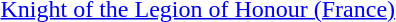<table>
<tr>
<td rowspan=2 style="width:60px; vertical-align:top;"></td>
<td><a href='#'>Knight of the Legion of Honour (France)</a></td>
</tr>
<tr>
<td></td>
</tr>
</table>
